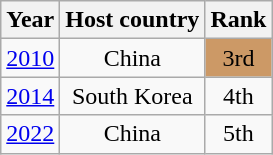<table class="wikitable" style="text-align: center;">
<tr>
<th>Year</th>
<th>Host country</th>
<th>Rank</th>
</tr>
<tr>
<td><a href='#'>2010</a></td>
<td>China</td>
<td bgcolor="cc9966">3rd</td>
</tr>
<tr>
<td><a href='#'>2014</a></td>
<td>South Korea</td>
<td>4th</td>
</tr>
<tr>
<td><a href='#'>2022</a></td>
<td>China</td>
<td>5th</td>
</tr>
</table>
